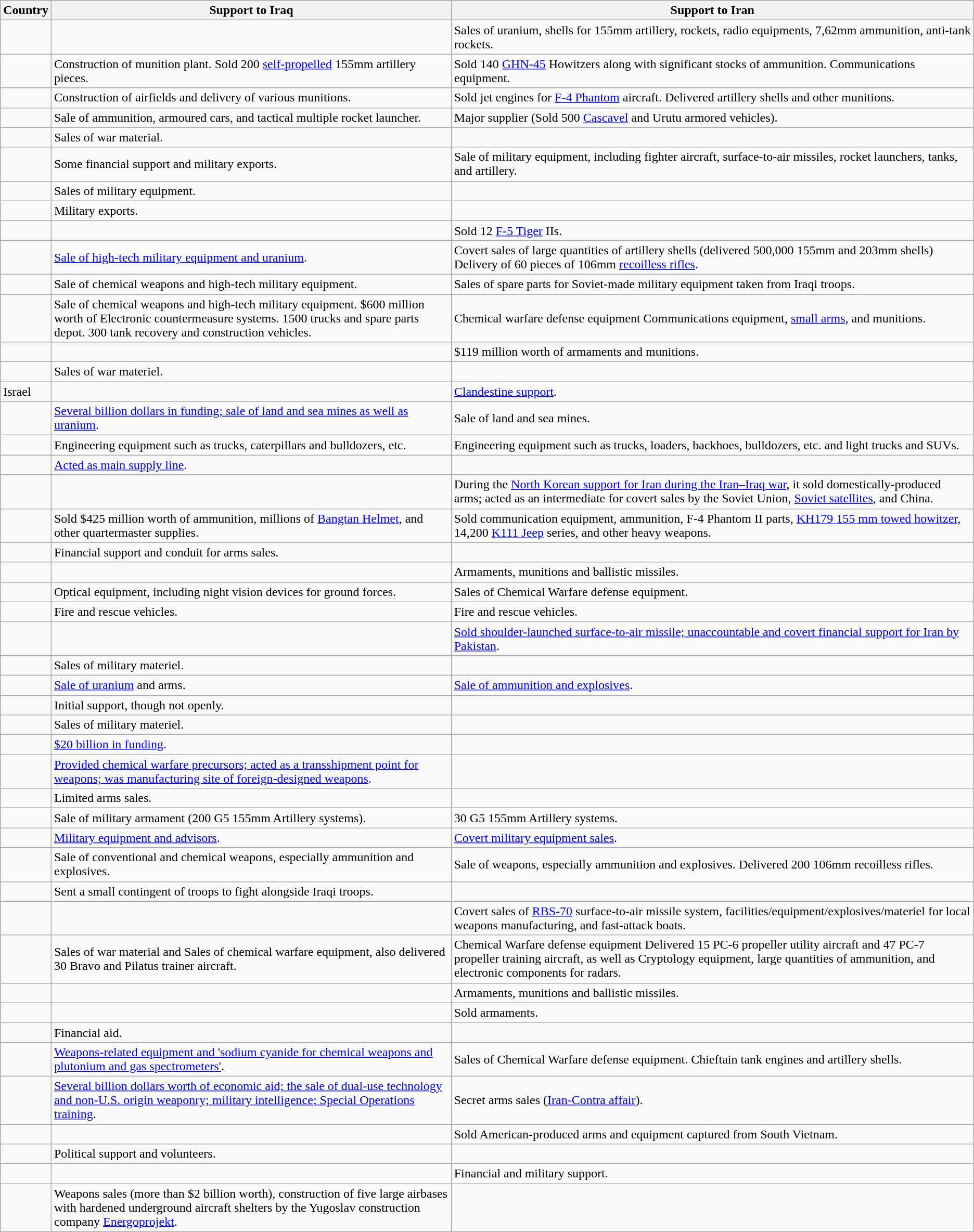<table class="wikitable">
<tr>
<th>Country</th>
<th>Support to Iraq</th>
<th>Support to Iran</th>
</tr>
<tr>
<td></td>
<td></td>
<td>Sales of uranium, shells for 155mm artillery, rockets, radio equipments, 7,62mm ammunition, anti-tank rockets.</td>
</tr>
<tr>
<td></td>
<td>Construction of munition plant. Sold 200 <a href='#'>self-propelled</a> 155mm artillery pieces.</td>
<td>Sold 140 <a href='#'>GHN-45</a> Howitzers along with significant stocks of ammunition. Communications equipment.</td>
</tr>
<tr>
<td></td>
<td>Construction of airfields and delivery of various munitions.</td>
<td>Sold jet engines for <a href='#'>F-4 Phantom</a> aircraft. Delivered artillery shells and other munitions.</td>
</tr>
<tr>
<td></td>
<td>Sale of ammunition, armoured cars, and tactical multiple rocket launcher.</td>
<td>Major supplier (Sold 500 <a href='#'>Cascavel</a> and Urutu armored vehicles).</td>
</tr>
<tr>
<td></td>
<td>Sales of war material.</td>
<td></td>
</tr>
<tr>
<td></td>
<td>Some financial support and military exports.</td>
<td>Sale of military equipment, including fighter aircraft, surface-to-air missiles, rocket launchers, tanks, and artillery.</td>
</tr>
<tr>
<td></td>
<td>Sales of military equipment.</td>
<td></td>
</tr>
<tr>
<td></td>
<td>Military exports.</td>
<td></td>
</tr>
<tr>
<td></td>
<td></td>
<td>Sold 12 <a href='#'>F-5 Tiger</a> IIs.</td>
</tr>
<tr>
<td></td>
<td><a href='#'>Sale of high-tech military equipment and uranium</a>.</td>
<td>Covert sales of large quantities of artillery shells (delivered 500,000 155mm and 203mm shells) Delivery of 60 pieces of 106mm <a href='#'>recoilless rifles</a>.</td>
</tr>
<tr>
<td></td>
<td>Sale of chemical weapons and high-tech military equipment.</td>
<td>Sales of spare parts for Soviet-made military equipment taken from Iraqi troops.</td>
</tr>
<tr>
<td></td>
<td>Sale of chemical weapons and high-tech military equipment. $600 million worth of Electronic countermeasure systems. 1500 trucks and spare parts depot. 300 tank recovery and construction vehicles.</td>
<td>Chemical warfare defense equipment Communications equipment, <a href='#'>small arms</a>, and munitions.</td>
</tr>
<tr>
<td></td>
<td></td>
<td>$119 million worth of armaments and munitions.</td>
</tr>
<tr>
<td></td>
<td>Sales of war materiel.</td>
<td></td>
</tr>
<tr>
<td> Israel</td>
<td></td>
<td><a href='#'>Clandestine support</a>.</td>
</tr>
<tr>
<td></td>
<td><a href='#'>Several billion dollars in funding; sale of land and sea mines as well as uranium</a>.</td>
<td>Sale of land and sea mines.</td>
</tr>
<tr>
<td></td>
<td>Engineering equipment such as trucks, caterpillars and bulldozers, etc.</td>
<td>Engineering equipment such as trucks, loaders, backhoes, bulldozers, etc. and light trucks and SUVs.</td>
</tr>
<tr>
<td></td>
<td><a href='#'>Acted as main supply line</a>.</td>
<td></td>
</tr>
<tr>
<td></td>
<td></td>
<td>During the <a href='#'>North Korean support for Iran during the Iran–Iraq war</a>, it sold domestically-produced arms; acted as an intermediate for covert sales by the Soviet Union, <a href='#'>Soviet satellites</a>, and China.</td>
</tr>
<tr>
<td></td>
<td>Sold $425 million worth of ammunition, millions of <a href='#'>Bangtan Helmet</a>, and other quartermaster supplies.</td>
<td>Sold communication equipment, ammunition, F-4 Phantom II parts, <a href='#'>KH179 155 mm towed howitzer</a>, 14,200 <a href='#'>K111 Jeep</a> series, and other heavy weapons.</td>
</tr>
<tr>
<td></td>
<td>Financial support and conduit for arms sales.</td>
<td></td>
</tr>
<tr>
<td></td>
<td></td>
<td>Armaments, munitions and ballistic missiles.</td>
</tr>
<tr>
<td></td>
<td>Optical equipment, including night vision devices for ground forces.</td>
<td>Sales of Chemical Warfare defense equipment.</td>
</tr>
<tr>
<td></td>
<td>Fire and rescue vehicles.</td>
<td>Fire and rescue vehicles.</td>
</tr>
<tr>
<td></td>
<td></td>
<td><a href='#'>Sold shoulder-launched surface-to-air missile; unaccountable and covert financial support for Iran by Pakistan</a>.</td>
</tr>
<tr>
<td></td>
<td>Sales of military materiel.</td>
<td></td>
</tr>
<tr>
<td></td>
<td><a href='#'>Sale of uranium</a> and arms.</td>
<td><a href='#'>Sale of ammunition and explosives</a>.</td>
</tr>
<tr>
<td></td>
<td>Initial support, though not openly.</td>
<td></td>
</tr>
<tr>
<td></td>
<td>Sales of military materiel.</td>
<td></td>
</tr>
<tr>
<td></td>
<td><a href='#'>$20 billion in funding</a>.</td>
<td></td>
</tr>
<tr>
<td></td>
<td><a href='#'>Provided chemical warfare precursors; acted as a transshipment point for weapons; was manufacturing site of foreign-designed weapons</a>.</td>
<td></td>
</tr>
<tr>
<td></td>
<td>Limited arms sales.</td>
<td></td>
</tr>
<tr>
<td></td>
<td>Sale of military armament (200 G5 155mm Artillery systems).</td>
<td>30 G5 155mm Artillery systems.</td>
</tr>
<tr>
<td></td>
<td><a href='#'>Military equipment and advisors</a>.</td>
<td><a href='#'>Covert military equipment sales</a>.</td>
</tr>
<tr>
<td></td>
<td>Sale of conventional and chemical weapons, especially ammunition and explosives.</td>
<td>Sale of weapons, especially ammunition and explosives. Delivered 200 106mm recoilless rifles.</td>
</tr>
<tr>
<td></td>
<td>Sent a small contingent of troops to fight alongside Iraqi troops.</td>
<td></td>
</tr>
<tr>
<td></td>
<td></td>
<td>Covert sales of <a href='#'>RBS-70</a> surface-to-air missile system, facilities/equipment/explosives/materiel for local weapons manufacturing, and fast-attack boats.</td>
</tr>
<tr>
<td></td>
<td>Sales of war material and Sales of chemical warfare equipment, also delivered 30 Bravo and Pilatus trainer aircraft.</td>
<td>Chemical Warfare defense equipment Delivered 15 PC-6 propeller utility aircraft and 47 PC-7 propeller training aircraft, as well as Cryptology equipment, large quantities of ammunition, and electronic components for radars.</td>
</tr>
<tr>
<td></td>
<td></td>
<td>Armaments, munitions and ballistic missiles.</td>
</tr>
<tr>
<td></td>
<td></td>
<td>Sold armaments.</td>
</tr>
<tr>
<td></td>
<td>Financial aid.</td>
<td></td>
</tr>
<tr>
<td></td>
<td><a href='#'>Weapons-related equipment and 'sodium cyanide for chemical weapons and plutonium and gas spectrometers'</a>.</td>
<td>Sales of Chemical Warfare defense equipment. Chieftain tank engines and artillery shells.</td>
</tr>
<tr>
<td></td>
<td><a href='#'>Several billion dollars worth of economic aid; the sale of dual-use technology and non-U.S. origin weaponry; military intelligence; Special Operations training</a>.</td>
<td>Secret arms sales (<a href='#'>Iran-Contra affair</a>).</td>
</tr>
<tr>
<td></td>
<td></td>
<td>Sold American-produced arms and equipment captured from South Vietnam.</td>
</tr>
<tr>
<td></td>
<td>Political support and volunteers.</td>
<td></td>
</tr>
<tr>
<td></td>
<td></td>
<td>Financial and military support.</td>
</tr>
<tr>
<td></td>
<td>Weapons sales (more than $2 billion worth), construction of five large airbases with hardened underground aircraft shelters by the Yugoslav construction company <a href='#'>Energoprojekt</a>.</td>
<td></td>
</tr>
</table>
